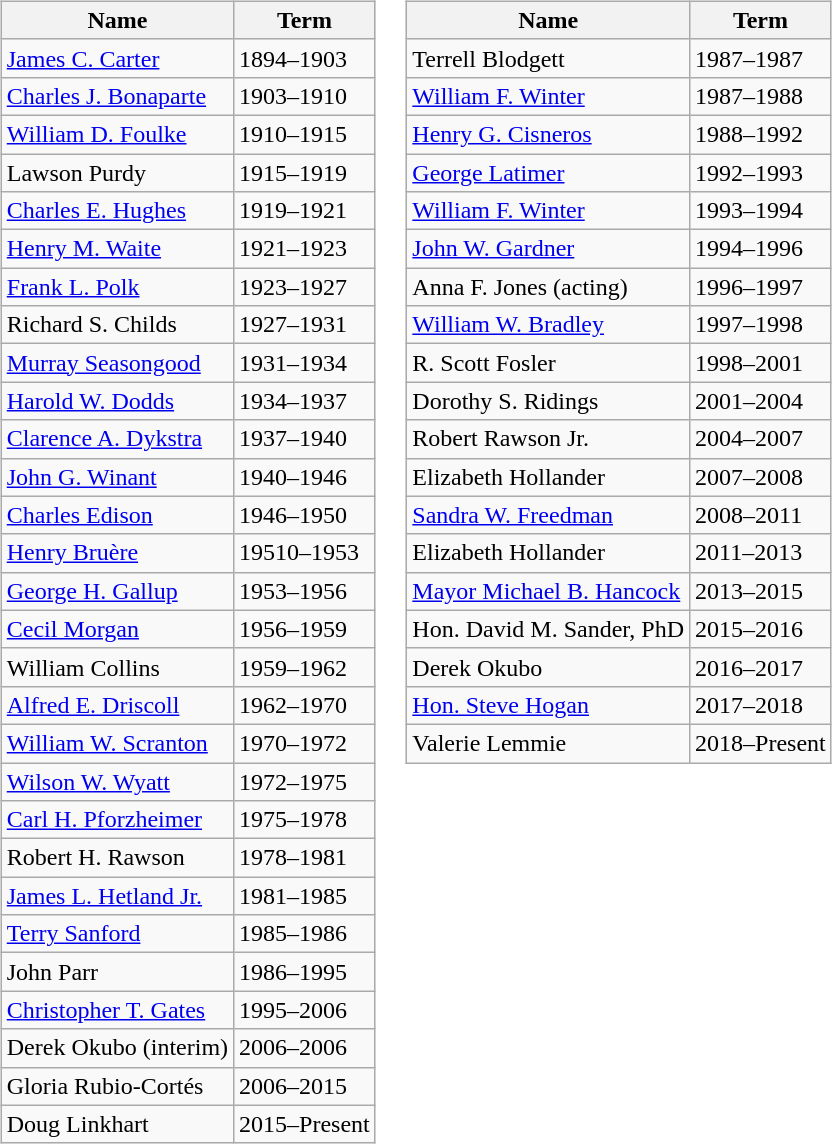<table>
<tr>
<td valign="top"><br><table class="wikitable">
<tr>
<th>Name</th>
<th>Term</th>
</tr>
<tr>
<td><a href='#'>James C. Carter</a></td>
<td>1894–1903</td>
</tr>
<tr>
<td><a href='#'>Charles J. Bonaparte</a></td>
<td>1903–1910</td>
</tr>
<tr>
<td><a href='#'>William D. Foulke</a></td>
<td>1910–1915</td>
</tr>
<tr>
<td>Lawson Purdy</td>
<td>1915–1919</td>
</tr>
<tr>
<td><a href='#'>Charles E. Hughes</a></td>
<td>1919–1921</td>
</tr>
<tr>
<td><a href='#'>Henry M. Waite</a></td>
<td>1921–1923</td>
</tr>
<tr>
<td><a href='#'>Frank L. Polk</a></td>
<td>1923–1927</td>
</tr>
<tr>
<td>Richard S. Childs</td>
<td>1927–1931</td>
</tr>
<tr>
<td><a href='#'>Murray Seasongood</a></td>
<td>1931–1934</td>
</tr>
<tr>
<td><a href='#'>Harold W. Dodds</a></td>
<td>1934–1937</td>
</tr>
<tr>
<td><a href='#'>Clarence A. Dykstra</a></td>
<td>1937–1940</td>
</tr>
<tr>
<td><a href='#'>John G. Winant</a></td>
<td>1940–1946</td>
</tr>
<tr>
<td><a href='#'>Charles Edison</a></td>
<td>1946–1950</td>
</tr>
<tr>
<td><a href='#'>Henry Bruère</a></td>
<td>19510–1953</td>
</tr>
<tr>
<td><a href='#'>George H. Gallup</a></td>
<td>1953–1956</td>
</tr>
<tr>
<td><a href='#'>Cecil Morgan</a></td>
<td>1956–1959</td>
</tr>
<tr>
<td>William Collins</td>
<td>1959–1962</td>
</tr>
<tr>
<td><a href='#'>Alfred E. Driscoll</a></td>
<td>1962–1970</td>
</tr>
<tr>
<td><a href='#'>William W. Scranton</a></td>
<td>1970–1972</td>
</tr>
<tr>
<td><a href='#'>Wilson W. Wyatt</a></td>
<td>1972–1975</td>
</tr>
<tr>
<td><a href='#'>Carl H. Pforzheimer</a></td>
<td>1975–1978</td>
</tr>
<tr>
<td>Robert H. Rawson</td>
<td>1978–1981</td>
</tr>
<tr>
<td><a href='#'>James L. Hetland Jr.</a></td>
<td>1981–1985</td>
</tr>
<tr>
<td><a href='#'>Terry Sanford</a></td>
<td>1985–1986</td>
</tr>
<tr>
<td>John Parr</td>
<td>1986–1995</td>
</tr>
<tr>
<td><a href='#'>Christopher T. Gates</a></td>
<td>1995–2006</td>
</tr>
<tr>
<td>Derek Okubo (interim)</td>
<td>2006–2006</td>
</tr>
<tr>
<td>Gloria Rubio-Cortés</td>
<td>2006–2015</td>
</tr>
<tr>
<td>Doug Linkhart</td>
<td>2015–Present</td>
</tr>
</table>
</td>
<td valign="top"><br><table class="wikitable">
<tr>
<th>Name</th>
<th>Term</th>
</tr>
<tr>
<td>Terrell Blodgett</td>
<td>1987–1987</td>
</tr>
<tr>
<td><a href='#'>William F. Winter</a></td>
<td>1987–1988</td>
</tr>
<tr>
<td><a href='#'>Henry G. Cisneros</a></td>
<td>1988–1992</td>
</tr>
<tr>
<td><a href='#'>George Latimer</a></td>
<td>1992–1993</td>
</tr>
<tr>
<td><a href='#'>William F. Winter</a></td>
<td>1993–1994</td>
</tr>
<tr>
<td><a href='#'>John W. Gardner</a></td>
<td>1994–1996</td>
</tr>
<tr>
<td>Anna F. Jones (acting)</td>
<td>1996–1997</td>
</tr>
<tr>
<td><a href='#'>William W. Bradley</a></td>
<td>1997–1998</td>
</tr>
<tr>
<td>R. Scott Fosler</td>
<td>1998–2001</td>
</tr>
<tr>
<td>Dorothy S. Ridings</td>
<td>2001–2004</td>
</tr>
<tr>
<td>Robert Rawson Jr.</td>
<td>2004–2007</td>
</tr>
<tr>
<td>Elizabeth Hollander</td>
<td>2007–2008</td>
</tr>
<tr>
<td><a href='#'>Sandra W. Freedman</a></td>
<td>2008–2011</td>
</tr>
<tr>
<td>Elizabeth Hollander</td>
<td>2011–2013</td>
</tr>
<tr>
<td><a href='#'>Mayor Michael B. Hancock</a></td>
<td>2013–2015</td>
</tr>
<tr>
<td>Hon. David M. Sander, PhD</td>
<td>2015–2016</td>
</tr>
<tr>
<td>Derek Okubo</td>
<td>2016–2017</td>
</tr>
<tr>
<td><a href='#'>Hon. Steve Hogan</a></td>
<td>2017–2018</td>
</tr>
<tr>
<td>Valerie Lemmie</td>
<td>2018–Present</td>
</tr>
</table>
</td>
</tr>
</table>
